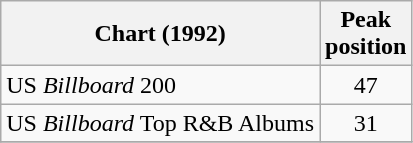<table class="wikitable">
<tr>
<th>Chart (1992)</th>
<th>Peak<br>position</th>
</tr>
<tr>
<td>US <em>Billboard</em> 200</td>
<td align="center">47</td>
</tr>
<tr>
<td>US <em>Billboard</em> Top R&B Albums</td>
<td align="center">31</td>
</tr>
<tr>
</tr>
</table>
